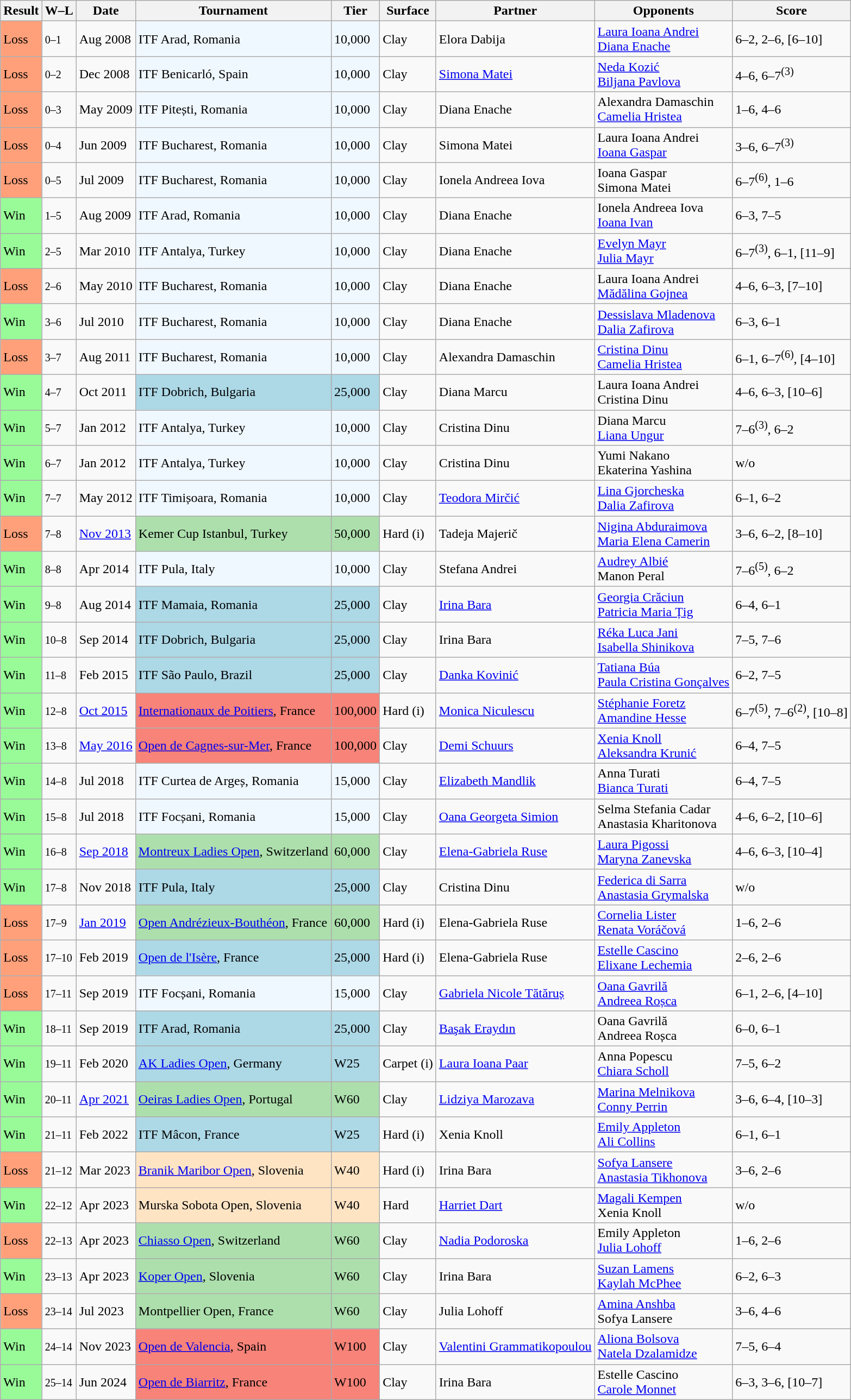<table class="sortable wikitable">
<tr>
<th>Result</th>
<th class="unsortable">W–L</th>
<th>Date</th>
<th>Tournament</th>
<th>Tier</th>
<th>Surface</th>
<th>Partner</th>
<th>Opponents</th>
<th class="unsortable">Score</th>
</tr>
<tr>
<td bgcolor="FFA07A">Loss</td>
<td><small>0–1</small></td>
<td>Aug 2008</td>
<td bgcolor="#f0f8ff">ITF Arad, Romania</td>
<td bgcolor="#f0f8ff">10,000</td>
<td>Clay</td>
<td> Elora Dabija</td>
<td> <a href='#'>Laura Ioana Andrei</a> <br>  <a href='#'>Diana Enache</a></td>
<td>6–2, 2–6, [6–10]</td>
</tr>
<tr>
<td bgcolor="FFA07A">Loss</td>
<td><small>0–2</small></td>
<td>Dec 2008</td>
<td bgcolor="#f0f8ff">ITF Benicarló, Spain</td>
<td bgcolor="#f0f8ff">10,000</td>
<td>Clay</td>
<td> <a href='#'>Simona Matei</a></td>
<td> <a href='#'>Neda Kozić</a> <br>  <a href='#'>Biljana Pavlova</a></td>
<td>4–6, 6–7<sup>(3)</sup></td>
</tr>
<tr>
<td bgcolor="FFA07A">Loss</td>
<td><small>0–3</small></td>
<td>May 2009</td>
<td bgcolor="#f0f8ff">ITF Pitești, Romania</td>
<td bgcolor="#f0f8ff">10,000</td>
<td>Clay</td>
<td> Diana Enache</td>
<td> Alexandra Damaschin <br>  <a href='#'>Camelia Hristea</a></td>
<td>1–6, 4–6</td>
</tr>
<tr>
<td bgcolor="FFA07A">Loss</td>
<td><small>0–4</small></td>
<td>Jun 2009</td>
<td bgcolor="#f0f8ff">ITF Bucharest, Romania</td>
<td bgcolor="#f0f8ff">10,000</td>
<td>Clay</td>
<td> Simona Matei</td>
<td> Laura Ioana Andrei <br>  <a href='#'>Ioana Gaspar</a></td>
<td>3–6, 6–7<sup>(3)</sup></td>
</tr>
<tr>
<td bgcolor="FFA07A">Loss</td>
<td><small>0–5</small></td>
<td>Jul 2009</td>
<td bgcolor="#f0f8ff">ITF Bucharest, Romania</td>
<td bgcolor="#f0f8ff">10,000</td>
<td>Clay</td>
<td> Ionela Andreea Iova</td>
<td> Ioana Gaspar <br>  Simona Matei</td>
<td>6–7<sup>(6)</sup>, 1–6</td>
</tr>
<tr>
<td bgcolor="98FB98">Win</td>
<td><small>1–5</small></td>
<td>Aug 2009</td>
<td bgcolor="#f0f8ff">ITF Arad, Romania</td>
<td bgcolor="#f0f8ff">10,000</td>
<td>Clay</td>
<td> Diana Enache</td>
<td> Ionela Andreea Iova <br>  <a href='#'>Ioana Ivan</a></td>
<td>6–3, 7–5</td>
</tr>
<tr>
<td bgcolor="98FB98">Win</td>
<td><small>2–5</small></td>
<td>Mar 2010</td>
<td bgcolor="#f0f8ff">ITF Antalya, Turkey</td>
<td bgcolor="#f0f8ff">10,000</td>
<td>Clay</td>
<td> Diana Enache</td>
<td> <a href='#'>Evelyn Mayr</a> <br>  <a href='#'>Julia Mayr</a></td>
<td>6–7<sup>(3)</sup>, 6–1, [11–9]</td>
</tr>
<tr>
<td bgcolor="FFA07A">Loss</td>
<td><small>2–6</small></td>
<td>May 2010</td>
<td bgcolor="#f0f8ff">ITF Bucharest, Romania</td>
<td bgcolor="#f0f8ff">10,000</td>
<td>Clay</td>
<td> Diana Enache</td>
<td> Laura Ioana Andrei <br>  <a href='#'>Mădălina Gojnea</a></td>
<td>4–6, 6–3, [7–10]</td>
</tr>
<tr>
<td bgcolor="98FB98">Win</td>
<td><small>3–6</small></td>
<td>Jul 2010</td>
<td bgcolor="#f0f8ff">ITF Bucharest, Romania</td>
<td bgcolor="#f0f8ff">10,000</td>
<td>Clay</td>
<td> Diana Enache</td>
<td> <a href='#'>Dessislava Mladenova</a> <br>  <a href='#'>Dalia Zafirova</a></td>
<td>6–3, 6–1</td>
</tr>
<tr>
<td bgcolor="FFA07A">Loss</td>
<td><small>3–7</small></td>
<td>Aug 2011</td>
<td bgcolor="#f0f8ff">ITF Bucharest, Romania</td>
<td bgcolor="#f0f8ff">10,000</td>
<td>Clay</td>
<td> Alexandra Damaschin</td>
<td> <a href='#'>Cristina Dinu</a> <br>  <a href='#'>Camelia Hristea</a></td>
<td>6–1, 6–7<sup>(6)</sup>, [4–10]</td>
</tr>
<tr>
<td bgcolor="98FB98">Win</td>
<td><small>4–7</small></td>
<td>Oct 2011</td>
<td bgcolor="lightblue">ITF Dobrich, Bulgaria</td>
<td bgcolor="lightblue">25,000</td>
<td>Clay</td>
<td> Diana Marcu</td>
<td> Laura Ioana Andrei <br>  Cristina Dinu</td>
<td>4–6, 6–3, [10–6]</td>
</tr>
<tr>
<td bgcolor="98FB98">Win</td>
<td><small>5–7</small></td>
<td>Jan 2012</td>
<td bgcolor="#f0f8ff">ITF Antalya, Turkey</td>
<td bgcolor="#f0f8ff">10,000</td>
<td>Clay</td>
<td> Cristina Dinu</td>
<td> Diana Marcu <br>  <a href='#'>Liana Ungur</a></td>
<td>7–6<sup>(3)</sup>, 6–2</td>
</tr>
<tr>
<td bgcolor="98FB98">Win</td>
<td><small>6–7</small></td>
<td>Jan 2012</td>
<td bgcolor="#f0f8ff">ITF Antalya, Turkey</td>
<td bgcolor="#f0f8ff">10,000</td>
<td>Clay</td>
<td> Cristina Dinu</td>
<td> Yumi Nakano <br>  Ekaterina Yashina</td>
<td>w/o</td>
</tr>
<tr>
<td bgcolor="98FB98">Win</td>
<td><small>7–7</small></td>
<td>May 2012</td>
<td bgcolor="#f0f8ff">ITF Timișoara, Romania</td>
<td bgcolor="#f0f8ff">10,000</td>
<td>Clay</td>
<td> <a href='#'>Teodora Mirčić</a></td>
<td> <a href='#'>Lina Gjorcheska</a> <br>  <a href='#'>Dalia Zafirova</a></td>
<td>6–1, 6–2</td>
</tr>
<tr>
<td style="background:#ffa07a;">Loss</td>
<td><small>7–8</small></td>
<td><a href='#'>Nov 2013</a></td>
<td style="background:#addfad;">Kemer Cup Istanbul, Turkey</td>
<td style="background:#addfad;">50,000</td>
<td>Hard (i)</td>
<td> Tadeja Majerič</td>
<td> <a href='#'>Nigina Abduraimova</a> <br>  <a href='#'>Maria Elena Camerin</a></td>
<td>3–6, 6–2, [8–10]</td>
</tr>
<tr>
<td bgcolor="98FB98">Win</td>
<td><small>8–8</small></td>
<td>Apr 2014</td>
<td bgcolor="#f0f8ff">ITF Pula, Italy</td>
<td bgcolor="#f0f8ff">10,000</td>
<td>Clay</td>
<td> Stefana Andrei</td>
<td> <a href='#'>Audrey Albié</a> <br>  Manon Peral</td>
<td>7–6<sup>(5)</sup>, 6–2</td>
</tr>
<tr>
<td bgcolor="98FB98">Win</td>
<td><small>9–8</small></td>
<td>Aug 2014</td>
<td bgcolor="lightblue">ITF Mamaia, Romania</td>
<td bgcolor="lightblue">25,000</td>
<td>Clay</td>
<td> <a href='#'>Irina Bara</a></td>
<td> <a href='#'>Georgia Crăciun</a> <br>  <a href='#'>Patricia Maria Țig</a></td>
<td>6–4, 6–1</td>
</tr>
<tr>
<td bgcolor="98FB98">Win</td>
<td><small>10–8</small></td>
<td>Sep 2014</td>
<td bgcolor="lightblue">ITF Dobrich, Bulgaria</td>
<td bgcolor="lightblue">25,000</td>
<td>Clay</td>
<td> Irina Bara</td>
<td> <a href='#'>Réka Luca Jani</a> <br>  <a href='#'>Isabella Shinikova</a></td>
<td>7–5, 7–6</td>
</tr>
<tr>
<td bgcolor="98FB98">Win</td>
<td><small>11–8</small></td>
<td>Feb 2015</td>
<td bgcolor="lightblue">ITF São Paulo, Brazil</td>
<td bgcolor="lightblue">25,000</td>
<td>Clay</td>
<td> <a href='#'>Danka Kovinić</a></td>
<td> <a href='#'>Tatiana Búa</a> <br>  <a href='#'>Paula Cristina Gonçalves</a></td>
<td>6–2, 7–5</td>
</tr>
<tr>
<td bgcolor="98FB98">Win</td>
<td><small>12–8</small></td>
<td><a href='#'>Oct 2015</a></td>
<td bgcolor=#F88379><a href='#'>Internationaux de Poitiers</a>, France</td>
<td bgcolor=#F88379>100,000</td>
<td>Hard (i)</td>
<td> <a href='#'>Monica Niculescu</a></td>
<td> <a href='#'>Stéphanie Foretz</a> <br>  <a href='#'>Amandine Hesse</a></td>
<td>6–7<sup>(5)</sup>, 7–6<sup>(2)</sup>, [10–8]</td>
</tr>
<tr>
<td bgcolor="98FB98">Win</td>
<td><small>13–8</small></td>
<td><a href='#'>May 2016</a></td>
<td bgcolor=#F88379><a href='#'>Open de Cagnes-sur-Mer</a>, France</td>
<td bgcolor=#F88379>100,000</td>
<td>Clay</td>
<td> <a href='#'>Demi Schuurs</a></td>
<td> <a href='#'>Xenia Knoll</a> <br>  <a href='#'>Aleksandra Krunić</a></td>
<td>6–4, 7–5</td>
</tr>
<tr>
<td bgcolor="98FB98">Win</td>
<td><small>14–8</small></td>
<td>Jul 2018</td>
<td style="background:#f0f8ff;">ITF Curtea de Argeș, Romania</td>
<td style="background:#f0f8ff;">15,000</td>
<td>Clay</td>
<td> <a href='#'>Elizabeth Mandlik</a></td>
<td> Anna Turati <br>  <a href='#'>Bianca Turati</a></td>
<td>6–4, 7–5</td>
</tr>
<tr>
<td bgcolor="98FB98">Win</td>
<td><small>15–8</small></td>
<td>Jul 2018</td>
<td style="background:#f0f8ff;">ITF Focșani, Romania</td>
<td style="background:#f0f8ff;">15,000</td>
<td>Clay</td>
<td> <a href='#'>Oana Georgeta Simion</a></td>
<td> Selma Stefania Cadar <br>  Anastasia Kharitonova</td>
<td>4–6, 6–2, [10–6]</td>
</tr>
<tr>
<td bgcolor="98FB98">Win</td>
<td><small>16–8</small></td>
<td><a href='#'>Sep 2018</a></td>
<td style="background:#addfad;"><a href='#'>Montreux Ladies Open</a>, Switzerland</td>
<td style="background:#addfad;">60,000</td>
<td>Clay</td>
<td> <a href='#'>Elena-Gabriela Ruse</a></td>
<td> <a href='#'>Laura Pigossi</a> <br>  <a href='#'>Maryna Zanevska</a></td>
<td>4–6, 6–3, [10–4]</td>
</tr>
<tr>
<td bgcolor="98FB98">Win</td>
<td><small>17–8</small></td>
<td>Nov 2018</td>
<td bgcolor="lightblue">ITF Pula, Italy</td>
<td bgcolor="lightblue">25,000</td>
<td>Clay</td>
<td> Cristina Dinu</td>
<td> <a href='#'>Federica di Sarra</a> <br>  <a href='#'>Anastasia Grymalska</a></td>
<td>w/o</td>
</tr>
<tr>
<td style="background:#ffa07a;">Loss</td>
<td><small>17–9</small></td>
<td><a href='#'>Jan 2019</a></td>
<td style="background:#addfad;"><a href='#'>Open Andrézieux-Bouthéon</a>, France</td>
<td style="background:#addfad;">60,000</td>
<td>Hard (i)</td>
<td> Elena-Gabriela Ruse</td>
<td> <a href='#'>Cornelia Lister</a> <br>  <a href='#'>Renata Voráčová</a></td>
<td>1–6, 2–6</td>
</tr>
<tr>
<td style="background:#ffa07a;">Loss</td>
<td><small>17–10</small></td>
<td>Feb 2019</td>
<td bgcolor="lightblue"><a href='#'>Open de l'Isère</a>, France</td>
<td bgcolor="lightblue">25,000</td>
<td>Hard (i)</td>
<td> Elena-Gabriela Ruse</td>
<td> <a href='#'>Estelle Cascino</a> <br>  <a href='#'>Elixane Lechemia</a></td>
<td>2–6, 2–6</td>
</tr>
<tr>
<td bgcolor="FFA07A">Loss</td>
<td><small>17–11</small></td>
<td>Sep 2019</td>
<td style="background:#f0f8ff;">ITF Focșani, Romania</td>
<td style="background:#f0f8ff;">15,000</td>
<td>Clay</td>
<td> <a href='#'>Gabriela Nicole Tătăruș</a></td>
<td> <a href='#'>Oana Gavrilă</a> <br>  <a href='#'>Andreea Roșca</a></td>
<td>6–1, 2–6, [4–10]</td>
</tr>
<tr>
<td bgcolor="98FB98">Win</td>
<td><small>18–11</small></td>
<td>Sep 2019</td>
<td bgcolor="lightblue">ITF Arad, Romania</td>
<td bgcolor="lightblue">25,000</td>
<td>Clay</td>
<td> <a href='#'>Başak Eraydın</a></td>
<td> Oana Gavrilă <br>  Andreea Roșca</td>
<td>6–0, 6–1</td>
</tr>
<tr>
<td bgcolor="98FB98">Win</td>
<td><small>19–11</small></td>
<td>Feb 2020</td>
<td bgcolor="lightblue"><a href='#'>AK Ladies Open</a>, Germany</td>
<td bgcolor="lightblue">W25</td>
<td>Carpet (i)</td>
<td> <a href='#'>Laura Ioana Paar</a></td>
<td> Anna Popescu <br>  <a href='#'>Chiara Scholl</a></td>
<td>7–5, 6–2</td>
</tr>
<tr>
<td bgcolor="98FB98">Win</td>
<td><small>20–11</small></td>
<td><a href='#'>Apr 2021</a></td>
<td style="background:#addfad;"><a href='#'>Oeiras Ladies Open</a>, Portugal</td>
<td style="background:#addfad;">W60</td>
<td>Clay</td>
<td> <a href='#'>Lidziya Marozava</a></td>
<td> <a href='#'>Marina Melnikova</a> <br>  <a href='#'>Conny Perrin</a></td>
<td>3–6, 6–4, [10–3]</td>
</tr>
<tr>
<td bgcolor="98FB98">Win</td>
<td><small>21–11</small></td>
<td>Feb 2022</td>
<td bgcolor="lightblue">ITF Mâcon, France</td>
<td bgcolor="lightblue">W25</td>
<td>Hard (i)</td>
<td> Xenia Knoll</td>
<td> <a href='#'>Emily Appleton</a> <br>  <a href='#'>Ali Collins</a></td>
<td>6–1, 6–1</td>
</tr>
<tr>
<td bgcolor=ffa07a>Loss</td>
<td><small>21–12</small></td>
<td>Mar 2023</td>
<td bgcolor=ffe4c4><a href='#'>Branik Maribor Open</a>, Slovenia</td>
<td bgcolor=ffe4c4>W40</td>
<td>Hard (i)</td>
<td> Irina Bara</td>
<td> <a href='#'>Sofya Lansere</a> <br>  <a href='#'>Anastasia Tikhonova</a></td>
<td>3–6, 2–6</td>
</tr>
<tr>
<td bgcolor="98FB98">Win</td>
<td><small>22–12</small></td>
<td>Apr 2023</td>
<td bgcolor=ffe4c4>Murska Sobota Open, Slovenia</td>
<td bgcolor=ffe4c4>W40</td>
<td>Hard</td>
<td> <a href='#'>Harriet Dart</a></td>
<td> <a href='#'>Magali Kempen</a> <br>  Xenia Knoll</td>
<td>w/o</td>
</tr>
<tr>
<td bgcolor=ffa07a>Loss</td>
<td><small>22–13</small></td>
<td>Apr 2023</td>
<td style="background:#addfad;"><a href='#'>Chiasso Open</a>, Switzerland</td>
<td style="background:#addfad;">W60</td>
<td>Clay</td>
<td> <a href='#'>Nadia Podoroska</a></td>
<td> Emily Appleton <br>  <a href='#'>Julia Lohoff</a></td>
<td>1–6, 2–6</td>
</tr>
<tr>
<td bgcolor=98FB98>Win</td>
<td><small>23–13</small></td>
<td>Apr 2023</td>
<td style="background:#addfad;"><a href='#'>Koper Open</a>, Slovenia</td>
<td style="background:#addfad;">W60</td>
<td>Clay</td>
<td> Irina Bara</td>
<td> <a href='#'>Suzan Lamens</a> <br>  <a href='#'>Kaylah McPhee</a></td>
<td>6–2, 6–3</td>
</tr>
<tr>
<td bgcolor=ffa07a>Loss</td>
<td><small>23–14</small></td>
<td>Jul 2023</td>
<td style="background:#addfad;">Montpellier Open, France</td>
<td style="background:#addfad;">W60</td>
<td>Clay</td>
<td> Julia Lohoff</td>
<td> <a href='#'>Amina Anshba</a> <br>  Sofya Lansere</td>
<td>3–6, 4–6</td>
</tr>
<tr>
<td bgcolor="98FB98">Win</td>
<td><small>24–14</small></td>
<td>Nov 2023</td>
<td style="background:#f88379;"><a href='#'>Open de Valencia</a>, Spain</td>
<td style="background:#f88379;">W100</td>
<td>Clay</td>
<td> <a href='#'>Valentini Grammatikopoulou</a></td>
<td> <a href='#'>Aliona Bolsova</a> <br>  <a href='#'>Natela Dzalamidze</a></td>
<td>7–5, 6–4</td>
</tr>
<tr>
<td bgcolor="98FB98">Win</td>
<td><small>25–14</small></td>
<td>Jun 2024</td>
<td style="background:#f88379;"><a href='#'>Open de Biarritz</a>, France</td>
<td style="background:#f88379;">W100</td>
<td>Clay</td>
<td> Irina Bara</td>
<td> Estelle Cascino <br>  <a href='#'>Carole Monnet</a></td>
<td>6–3, 3–6, [10–7]</td>
</tr>
</table>
